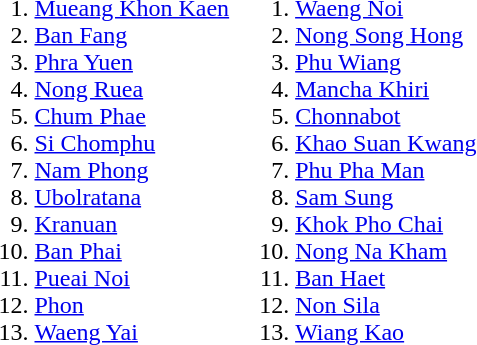<table>
<tr ----valign=top>
<td><br><ol><li><a href='#'>Mueang Khon Kaen</a></li><li><a href='#'>Ban Fang</a></li><li><a href='#'>Phra Yuen</a></li><li><a href='#'>Nong Ruea</a></li><li><a href='#'>Chum Phae</a></li><li><a href='#'>Si Chomphu</a></li><li><a href='#'>Nam Phong</a></li><li><a href='#'>Ubolratana</a></li><li><a href='#'>Kranuan</a></li><li><a href='#'>Ban Phai</a></li><li><a href='#'>Pueai Noi</a></li><li><a href='#'>Phon</a></li><li><a href='#'>Waeng Yai</a></li></ol></td>
<td><br><ol>
<li><a href='#'>Waeng Noi</a></li>
<li><a href='#'>Nong Song Hong</a></li>
<li><a href='#'>Phu Wiang</a></li>
<li><a href='#'>Mancha Khiri</a></li>
<li><a href='#'>Chonnabot</a></li>
<li><a href='#'>Khao Suan Kwang</a></li>
<li><a href='#'>Phu Pha Man</a></li>
<li><a href='#'>Sam Sung</a></li>
<li><a href='#'>Khok Pho Chai</a></li>
<li><a href='#'>Nong Na Kham</a></li>
<li><a href='#'>Ban Haet</a></li>
<li><a href='#'>Non Sila</a></li>
<li><a href='#'>Wiang Kao</a></li>
</ol></td>
<td></td>
</tr>
</table>
